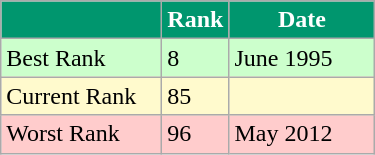<table class="wikitable">
<tr style="color:white;">
<th style="width:100px; background:#00966E; color:white;"></th>
<th style="width:10px; background:#00966E; color:white;">Rank</th>
<th style="width:90px; background:#00966E; color:white;">Date</th>
</tr>
<tr style="background:#cfc;">
<td>Best Rank</td>
<td>8</td>
<td>June 1995</td>
</tr>
<tr style="background:#fffacd;">
<td>Current Rank</td>
<td>85</td>
<td></td>
</tr>
<tr style="background:#fcc;">
<td>Worst Rank</td>
<td>96</td>
<td>May 2012</td>
</tr>
</table>
